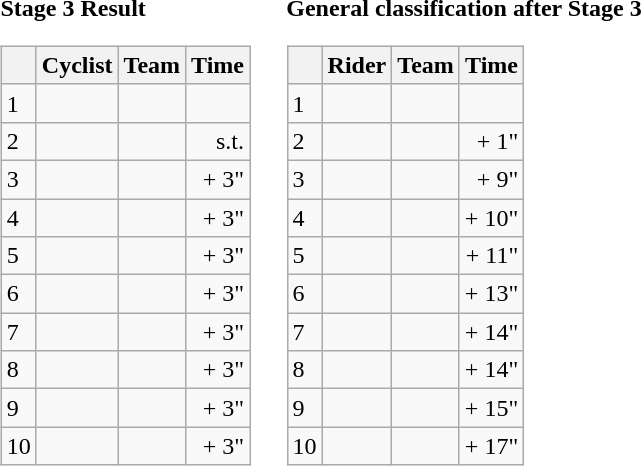<table>
<tr>
<td><strong>Stage 3 Result</strong><br><table class="wikitable">
<tr>
<th></th>
<th>Cyclist</th>
<th>Team</th>
<th>Time</th>
</tr>
<tr>
<td>1</td>
<td></td>
<td></td>
<td align="right"></td>
</tr>
<tr>
<td>2</td>
<td></td>
<td></td>
<td align="right">s.t.</td>
</tr>
<tr>
<td>3</td>
<td></td>
<td></td>
<td align="right">+ 3"</td>
</tr>
<tr>
<td>4</td>
<td></td>
<td></td>
<td align="right">+ 3"</td>
</tr>
<tr>
<td>5</td>
<td></td>
<td></td>
<td align="right">+ 3"</td>
</tr>
<tr>
<td>6</td>
<td></td>
<td></td>
<td align="right">+ 3"</td>
</tr>
<tr>
<td>7</td>
<td></td>
<td></td>
<td align="right">+ 3"</td>
</tr>
<tr>
<td>8</td>
<td></td>
<td></td>
<td align="right">+ 3"</td>
</tr>
<tr>
<td>9</td>
<td></td>
<td></td>
<td align="right">+ 3"</td>
</tr>
<tr>
<td>10</td>
<td></td>
<td></td>
<td align="right">+ 3"</td>
</tr>
</table>
</td>
<td></td>
<td><strong>General classification after Stage 3</strong><br><table class="wikitable">
<tr>
<th></th>
<th>Rider</th>
<th>Team</th>
<th>Time</th>
</tr>
<tr>
<td>1</td>
<td> </td>
<td></td>
<td align="right"></td>
</tr>
<tr>
<td>2</td>
<td></td>
<td></td>
<td align="right">+ 1"</td>
</tr>
<tr>
<td>3</td>
<td></td>
<td></td>
<td align="right">+ 9"</td>
</tr>
<tr>
<td>4</td>
<td></td>
<td></td>
<td align="right">+ 10"</td>
</tr>
<tr>
<td>5</td>
<td></td>
<td></td>
<td align="right">+ 11"</td>
</tr>
<tr>
<td>6</td>
<td> </td>
<td></td>
<td align="right">+ 13"</td>
</tr>
<tr>
<td>7</td>
<td> </td>
<td></td>
<td align="right">+ 14"</td>
</tr>
<tr>
<td>8</td>
<td></td>
<td></td>
<td align="right">+ 14"</td>
</tr>
<tr>
<td>9</td>
<td></td>
<td></td>
<td align="right">+ 15"</td>
</tr>
<tr>
<td>10</td>
<td></td>
<td></td>
<td align="right">+ 17"</td>
</tr>
</table>
</td>
</tr>
</table>
